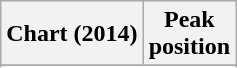<table class="wikitable sortable plainrowheaders">
<tr>
<th scope="col">Chart (2014)</th>
<th scope="col">Peak<br>position</th>
</tr>
<tr>
</tr>
<tr>
</tr>
<tr>
</tr>
<tr>
</tr>
<tr>
</tr>
</table>
